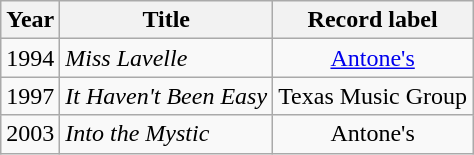<table class="wikitable sortable">
<tr>
<th>Year</th>
<th>Title</th>
<th>Record label</th>
</tr>
<tr>
<td>1994</td>
<td><em>Miss Lavelle</em></td>
<td style="text-align:center;"><a href='#'>Antone's</a></td>
</tr>
<tr>
<td>1997</td>
<td><em>It Haven't Been Easy</em></td>
<td style="text-align:center;">Texas Music Group</td>
</tr>
<tr>
<td>2003</td>
<td><em>Into the Mystic</em></td>
<td style="text-align:center;">Antone's</td>
</tr>
</table>
